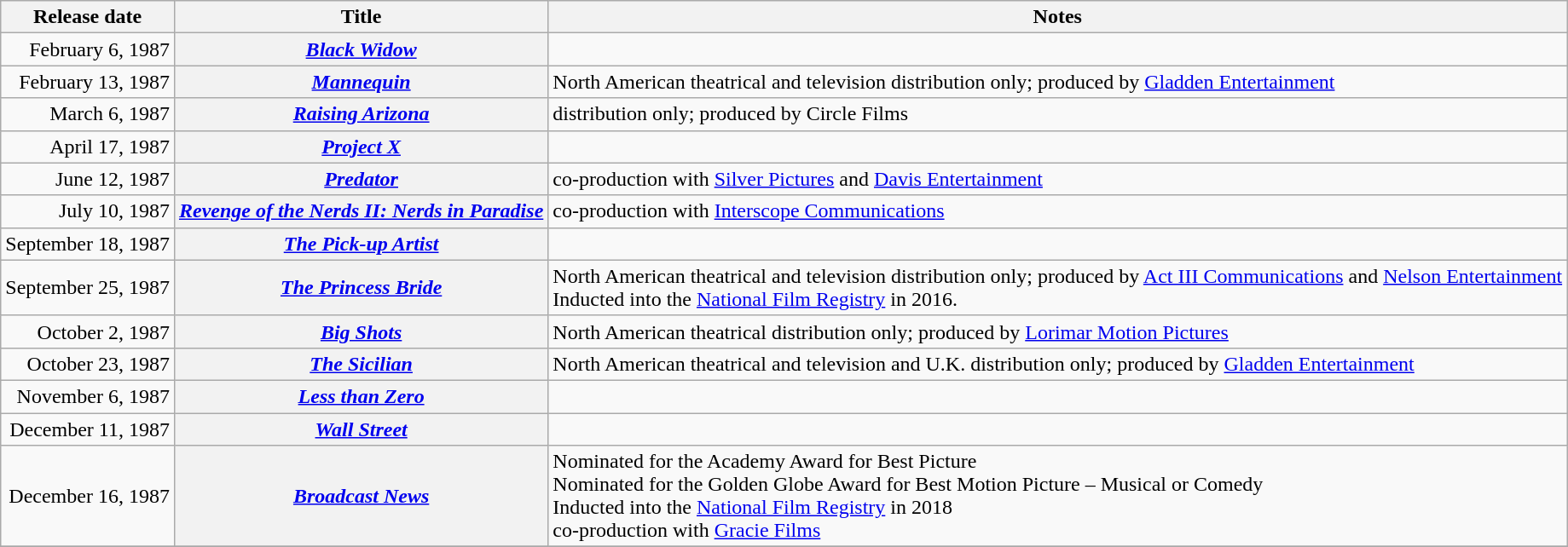<table class="wikitable plainrowheaders sortable">
<tr>
<th scope="col">Release date</th>
<th scope="col">Title</th>
<th scope="col" class="unsortable">Notes</th>
</tr>
<tr>
<td style="text-align:right;">February 6, 1987</td>
<th scope="row"><em><a href='#'>Black Widow</a></em></th>
<td></td>
</tr>
<tr>
<td style="text-align:right;">February 13, 1987</td>
<th scope="row"><em><a href='#'>Mannequin</a></em></th>
<td>North American theatrical and television distribution only; produced by <a href='#'>Gladden Entertainment</a></td>
</tr>
<tr>
<td style="text-align:right;">March 6, 1987</td>
<th scope="row"><em><a href='#'>Raising Arizona</a></em></th>
<td>distribution only; produced by Circle Films</td>
</tr>
<tr>
<td style="text-align:right;">April 17, 1987</td>
<th scope="row"><em><a href='#'>Project X</a></em></th>
<td></td>
</tr>
<tr>
<td style="text-align:right;">June 12, 1987</td>
<th scope="row"><em><a href='#'>Predator</a></em></th>
<td>co-production with <a href='#'>Silver Pictures</a> and <a href='#'>Davis Entertainment</a></td>
</tr>
<tr>
<td style="text-align:right;">July 10, 1987</td>
<th scope="row"><em><a href='#'>Revenge of the Nerds II: Nerds in Paradise</a></em></th>
<td>co-production with <a href='#'>Interscope Communications</a></td>
</tr>
<tr>
<td style="text-align:right;">September 18, 1987</td>
<th scope="row"><em><a href='#'>The Pick-up Artist</a></em></th>
<td></td>
</tr>
<tr>
<td style="text-align:right;">September 25, 1987</td>
<th scope="row"><em><a href='#'>The Princess Bride</a></em></th>
<td>North American theatrical and television distribution only; produced by <a href='#'>Act III Communications</a> and <a href='#'>Nelson Entertainment</a><br>Inducted into the <a href='#'>National Film Registry</a> in 2016.</td>
</tr>
<tr>
<td style="text-align:right;">October 2, 1987</td>
<th scope="row"><em><a href='#'>Big Shots</a></em></th>
<td>North American theatrical distribution only; produced by <a href='#'>Lorimar Motion Pictures</a></td>
</tr>
<tr>
<td style="text-align:right;">October 23, 1987</td>
<th scope="row"><em><a href='#'>The Sicilian</a></em></th>
<td>North American theatrical and television and U.K. distribution only; produced by <a href='#'>Gladden Entertainment</a></td>
</tr>
<tr>
<td style="text-align:right;">November 6, 1987</td>
<th scope="row"><em><a href='#'>Less than Zero</a></em></th>
<td></td>
</tr>
<tr>
<td style="text-align:right;">December 11, 1987</td>
<th scope="row"><em><a href='#'>Wall Street</a></em></th>
<td></td>
</tr>
<tr>
<td style="text-align:right;">December 16, 1987</td>
<th scope="row"><em><a href='#'>Broadcast News</a></em></th>
<td>Nominated for the Academy Award for Best Picture<br>Nominated for the Golden Globe Award for Best Motion Picture – Musical or Comedy<br>Inducted into the <a href='#'>National Film Registry</a> in 2018<br>co-production with <a href='#'>Gracie Films</a></td>
</tr>
<tr>
</tr>
</table>
